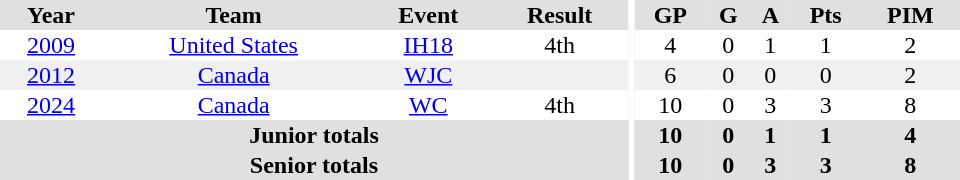<table border="0" cellpadding="1" cellspacing="0" ID="Table3" style="text-align:center; width:40em">
<tr ALIGN="centre" bgcolor="#e0e0e0">
<th>Year</th>
<th>Team</th>
<th>Event</th>
<th>Result</th>
<th rowspan="99" bgcolor="#ffffff"></th>
<th>GP</th>
<th>G</th>
<th>A</th>
<th>Pts</th>
<th>PIM</th>
</tr>
<tr>
<td><a href='#'>2009</a></td>
<td><a href='#'>United States</a></td>
<td><a href='#'>IH18</a></td>
<td>4th</td>
<td>4</td>
<td>0</td>
<td>1</td>
<td>1</td>
<td>2</td>
</tr>
<tr bgcolor="#f0f0f0">
<td><a href='#'>2012</a></td>
<td><a href='#'>Canada</a></td>
<td><a href='#'>WJC</a></td>
<td></td>
<td>6</td>
<td>0</td>
<td>0</td>
<td>0</td>
<td>2</td>
</tr>
<tr>
<td><a href='#'>2024</a></td>
<td><a href='#'>Canada</a></td>
<td><a href='#'>WC</a></td>
<td>4th</td>
<td>10</td>
<td>0</td>
<td>3</td>
<td>3</td>
<td>8</td>
</tr>
<tr ALIGN="centre" bgcolor="#e0e0e0">
<th colspan=4>Junior totals</th>
<th>10</th>
<th>0</th>
<th>1</th>
<th>1</th>
<th>4</th>
</tr>
<tr ALIGN="centre" bgcolor="#e0e0e0">
<th colspan=4>Senior totals</th>
<th>10</th>
<th>0</th>
<th>3</th>
<th>3</th>
<th>8</th>
</tr>
</table>
